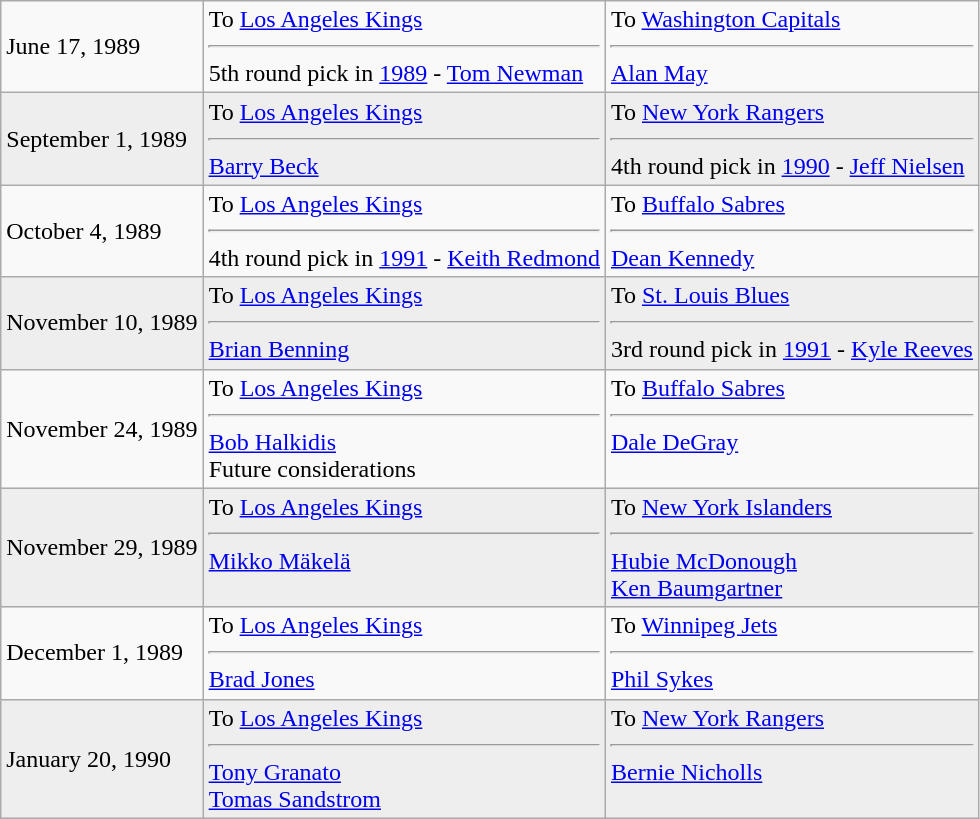<table class="wikitable">
<tr>
<td>June 17, 1989</td>
<td valign="top">To <a href='#'>Los Angeles Kings</a><hr>5th round pick in <a href='#'>1989</a> - <a href='#'>Tom Newman</a></td>
<td valign="top">To <a href='#'>Washington Capitals</a><hr><a href='#'>Alan May</a></td>
</tr>
<tr style="background:#eee;">
<td>September 1, 1989</td>
<td valign="top">To <a href='#'>Los Angeles Kings</a><hr><a href='#'>Barry Beck</a></td>
<td valign="top">To <a href='#'>New York Rangers</a><hr>4th round pick in <a href='#'>1990</a> - <a href='#'>Jeff Nielsen</a></td>
</tr>
<tr>
<td>October 4, 1989</td>
<td valign="top">To <a href='#'>Los Angeles Kings</a><hr>4th round pick in <a href='#'>1991</a> - <a href='#'>Keith Redmond</a></td>
<td valign="top">To <a href='#'>Buffalo Sabres</a><hr><a href='#'>Dean Kennedy</a></td>
</tr>
<tr style="background:#eee;">
<td>November 10, 1989</td>
<td valign="top">To <a href='#'>Los Angeles Kings</a><hr><a href='#'>Brian Benning</a></td>
<td valign="top">To <a href='#'>St. Louis Blues</a><hr>3rd round pick in <a href='#'>1991</a> - <a href='#'>Kyle Reeves</a></td>
</tr>
<tr>
<td>November 24, 1989</td>
<td valign="top">To <a href='#'>Los Angeles Kings</a><hr><a href='#'>Bob Halkidis</a> <br> Future considerations</td>
<td valign="top">To <a href='#'>Buffalo Sabres</a><hr><a href='#'>Dale DeGray</a></td>
</tr>
<tr style="background:#eee;">
<td>November 29, 1989</td>
<td valign="top">To <a href='#'>Los Angeles Kings</a><hr><a href='#'>Mikko Mäkelä</a></td>
<td valign="top">To <a href='#'>New York Islanders</a><hr><a href='#'>Hubie McDonough</a> <br> <a href='#'>Ken Baumgartner</a></td>
</tr>
<tr>
<td>December 1, 1989</td>
<td valign="top">To <a href='#'>Los Angeles Kings</a><hr><a href='#'>Brad Jones</a></td>
<td valign="top">To <a href='#'>Winnipeg Jets</a><hr><a href='#'>Phil Sykes</a></td>
</tr>
<tr style="background:#eee;">
<td>January 20, 1990</td>
<td valign="top">To <a href='#'>Los Angeles Kings</a><hr><a href='#'>Tony Granato</a> <br> <a href='#'>Tomas Sandstrom</a></td>
<td valign="top">To <a href='#'>New York Rangers</a><hr><a href='#'>Bernie Nicholls</a></td>
</tr>
</table>
